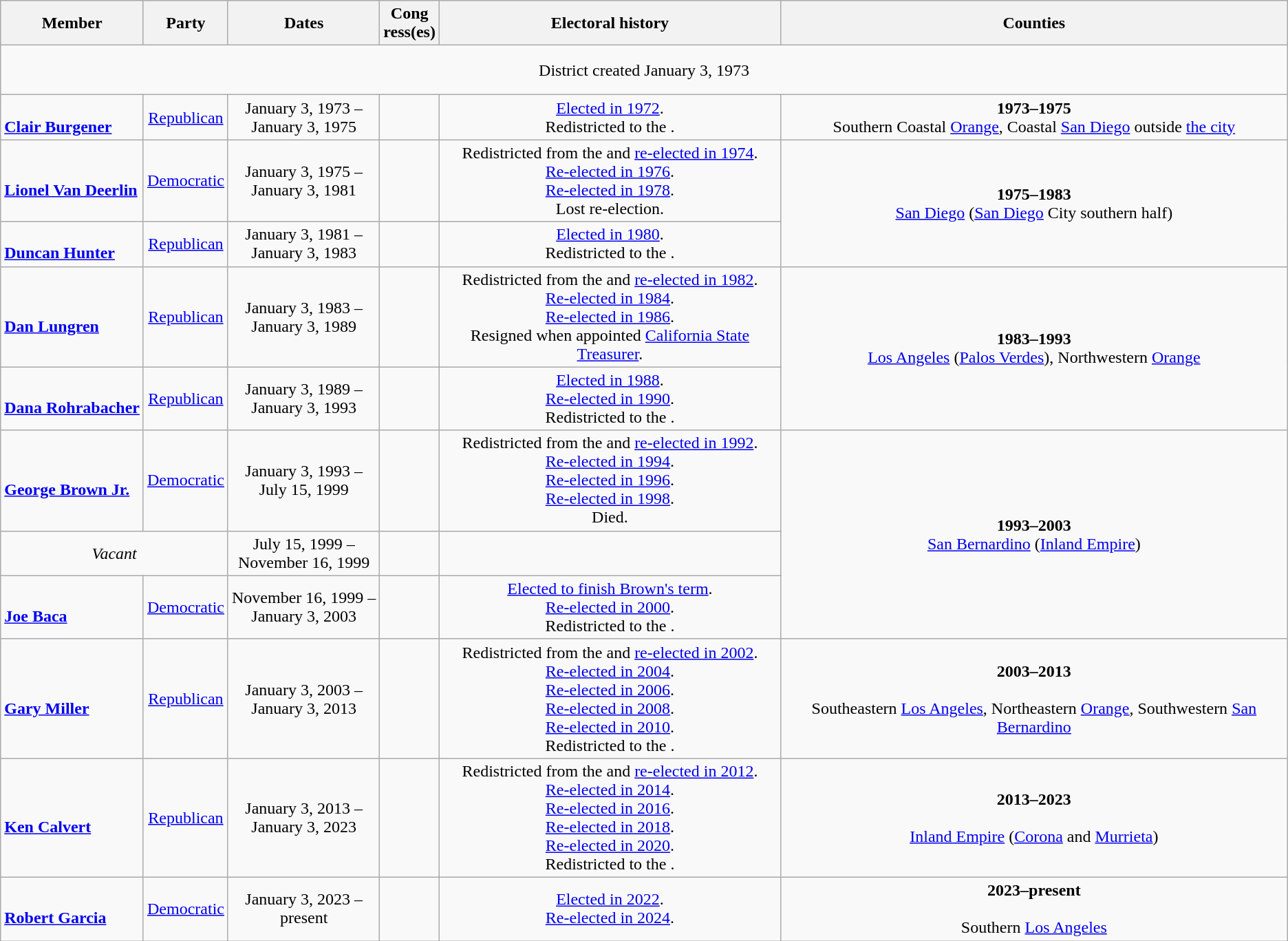<table class=wikitable style="text-align:center">
<tr>
<th>Member</th>
<th>Party</th>
<th>Dates</th>
<th>Cong<br>ress(es)</th>
<th>Electoral history</th>
<th>Counties</th>
</tr>
<tr style="height:3em">
<td colspan=6>District created January 3, 1973</td>
</tr>
<tr>
<td align=left nowrap><br><strong><a href='#'>Clair Burgener</a></strong><br></td>
<td><a href='#'>Republican</a></td>
<td nowrap>January 3, 1973 –<br>January 3, 1975</td>
<td></td>
<td><a href='#'>Elected in 1972</a>.<br> Redistricted to the .</td>
<td><strong>1973–1975</strong><br>Southern Coastal <a href='#'>Orange</a>, Coastal <a href='#'>San Diego</a> outside <a href='#'>the city</a></td>
</tr>
<tr>
<td align=left nowrap><br><strong><a href='#'>Lionel Van Deerlin</a></strong><br></td>
<td><a href='#'>Democratic</a></td>
<td nowrap>January 3, 1975 –<br>January 3, 1981</td>
<td></td>
<td>Redistricted from the  and <a href='#'>re-elected in 1974</a>.<br><a href='#'>Re-elected in 1976</a>.<br><a href='#'>Re-elected in 1978</a>.<br>Lost re-election.</td>
<td rowspan=2><strong>1975–1983</strong><br><a href='#'>San Diego</a> (<a href='#'>San Diego</a> City southern half)</td>
</tr>
<tr>
<td align=left nowrap><br><strong><a href='#'>Duncan Hunter</a></strong><br></td>
<td><a href='#'>Republican</a></td>
<td nowrap>January 3, 1981 –<br>January 3, 1983</td>
<td></td>
<td><a href='#'>Elected in 1980</a>.<br> Redistricted to the .</td>
</tr>
<tr>
<td align=left nowrap><br><strong><a href='#'>Dan Lungren</a></strong><br></td>
<td><a href='#'>Republican</a></td>
<td nowrap>January 3, 1983 –<br>January 3, 1989</td>
<td></td>
<td>Redistricted from the  and <a href='#'>re-elected in 1982</a>.<br><a href='#'>Re-elected in 1984</a>.<br><a href='#'>Re-elected in 1986</a>.<br>Resigned when appointed <a href='#'>California State Treasurer</a>.</td>
<td rowspan=2><strong>1983–1993</strong><br><a href='#'>Los Angeles</a> (<a href='#'>Palos Verdes</a>), Northwestern <a href='#'>Orange</a></td>
</tr>
<tr>
<td align=left nowrap><br><strong><a href='#'>Dana Rohrabacher</a></strong><br></td>
<td><a href='#'>Republican</a></td>
<td nowrap>January 3, 1989 –<br>January 3, 1993</td>
<td></td>
<td><a href='#'>Elected in 1988</a>.<br><a href='#'>Re-elected in 1990</a>.<br>Redistricted to the .</td>
</tr>
<tr>
<td align=left nowrap><br><strong><a href='#'>George Brown Jr.</a></strong><br></td>
<td><a href='#'>Democratic</a></td>
<td nowrap>January 3, 1993 –<br>July 15, 1999</td>
<td></td>
<td>Redistricted from the  and <a href='#'>re-elected in 1992</a>.<br><a href='#'>Re-elected in 1994</a>.<br><a href='#'>Re-elected in 1996</a>.<br><a href='#'>Re-elected in 1998</a>.<br>Died.</td>
<td rowspan=3><strong>1993–2003</strong><br><a href='#'>San Bernardino</a> (<a href='#'>Inland Empire</a>)</td>
</tr>
<tr>
<td colspan=2><em>Vacant</em></td>
<td>July 15, 1999 –<br>November 16, 1999</td>
<td></td>
</tr>
<tr>
<td align=left nowrap><br><strong><a href='#'>Joe Baca</a></strong><br></td>
<td><a href='#'>Democratic</a></td>
<td nowrap>November 16, 1999 –<br>January 3, 2003</td>
<td></td>
<td><a href='#'>Elected to finish Brown's term</a>.<br><a href='#'>Re-elected in 2000</a>.<br>Redistricted to the .</td>
</tr>
<tr>
<td align=left nowrap><br><strong><a href='#'>Gary Miller</a></strong><br></td>
<td><a href='#'>Republican</a></td>
<td nowrap>January 3, 2003 –<br>January 3, 2013</td>
<td></td>
<td>Redistricted from the  and <a href='#'>re-elected in 2002</a>.<br><a href='#'>Re-elected in 2004</a>.<br><a href='#'>Re-elected in 2006</a>.<br><a href='#'>Re-elected in 2008</a>.<br><a href='#'>Re-elected in 2010</a>.<br>Redistricted to the .</td>
<td><strong>2003–2013</strong><br><br>Southeastern <a href='#'>Los Angeles</a>, Northeastern <a href='#'>Orange</a>, Southwestern <a href='#'>San Bernardino</a></td>
</tr>
<tr>
<td align=left nowrap><br><strong><a href='#'>Ken Calvert</a></strong><br></td>
<td><a href='#'>Republican</a></td>
<td nowrap>January 3, 2013 –<br>January 3, 2023</td>
<td></td>
<td>Redistricted from the  and <a href='#'>re-elected in 2012</a>.<br><a href='#'>Re-elected in 2014</a>.<br><a href='#'>Re-elected in 2016</a>.<br><a href='#'>Re-elected in 2018</a>.<br><a href='#'>Re-elected in 2020</a>.<br>Redistricted to the .</td>
<td><strong>2013–2023</strong><br><br><a href='#'>Inland Empire</a> (<a href='#'>Corona</a> and <a href='#'>Murrieta</a>)</td>
</tr>
<tr style="height:3em">
<td align=left nowrap><br><strong><a href='#'>Robert Garcia</a></strong><br></td>
<td><a href='#'>Democratic</a></td>
<td nowrap>January 3, 2023 –<br>present</td>
<td></td>
<td><a href='#'>Elected in 2022</a>.<br><a href='#'>Re-elected in 2024</a>.</td>
<td><strong>2023–present</strong><br><br>Southern <a href='#'>Los Angeles</a></td>
</tr>
</table>
